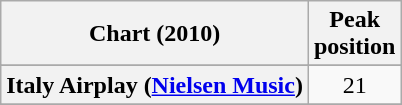<table class="wikitable sortable plainrowheaders">
<tr>
<th>Chart (2010)</th>
<th>Peak<br>position</th>
</tr>
<tr>
</tr>
<tr>
<th scope="row">Italy Airplay (<a href='#'>Nielsen Music</a>)</th>
<td style="text-align:center;">21</td>
</tr>
<tr>
</tr>
</table>
